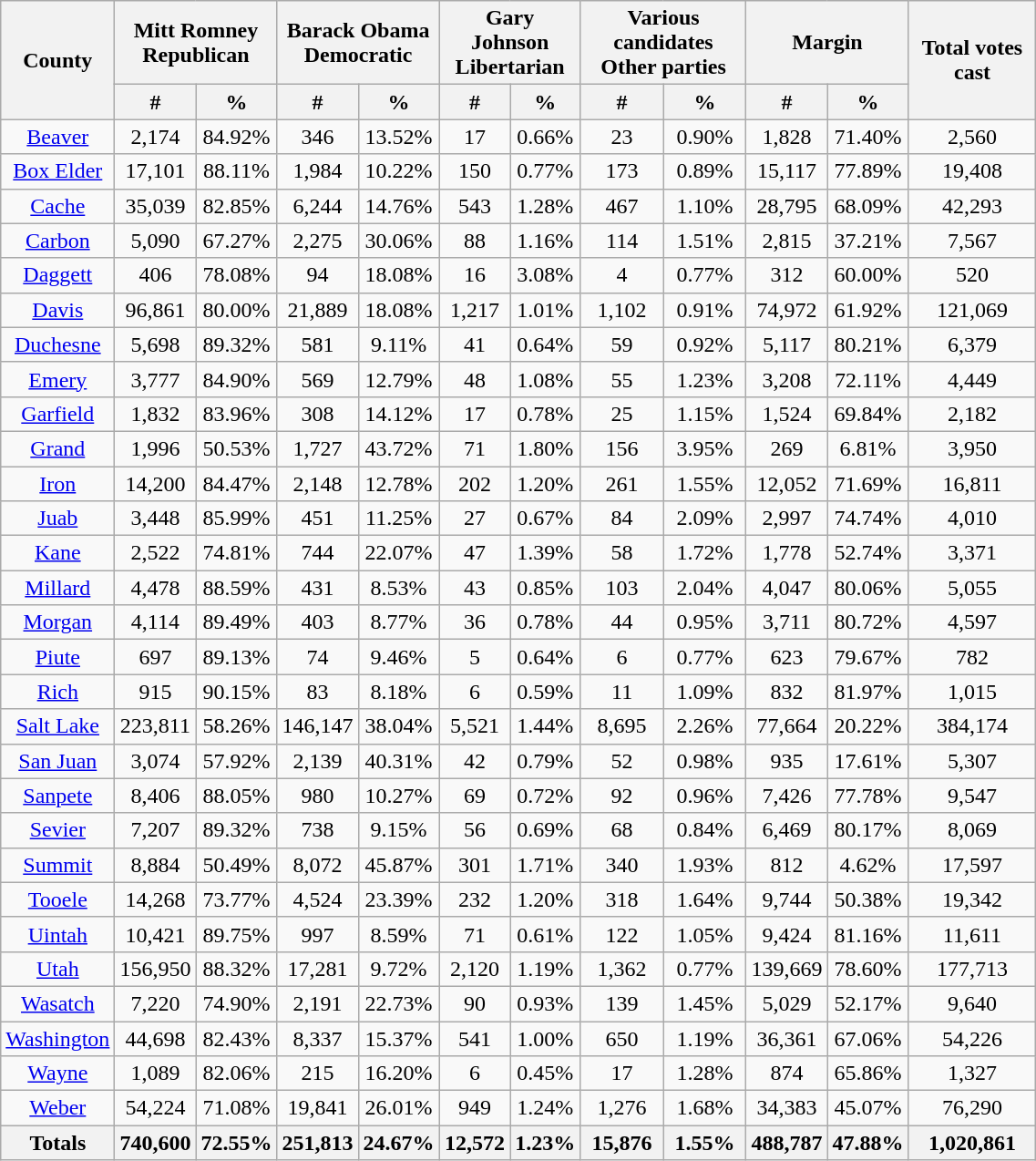<table width="60%" class="wikitable sortable">
<tr>
<th rowspan="2">County</th>
<th colspan="2">Mitt Romney<br>Republican</th>
<th colspan="2">Barack Obama<br>Democratic</th>
<th colspan="2">Gary Johnson<br>Libertarian</th>
<th colspan="2">Various candidates<br>Other parties</th>
<th colspan="2">Margin</th>
<th rowspan="2">Total votes cast</th>
</tr>
<tr>
<th style="text-align:center;" data-sort-type="number">#</th>
<th style="text-align:center;" data-sort-type="number">%</th>
<th style="text-align:center;" data-sort-type="number">#</th>
<th style="text-align:center;" data-sort-type="number">%</th>
<th style="text-align:center;" data-sort-type="number">#</th>
<th style="text-align:center;" data-sort-type="number">%</th>
<th style="text-align:center;" data-sort-type="number">#</th>
<th style="text-align:center;" data-sort-type="number">%</th>
<th style="text-align:center;" data-sort-type="number">#</th>
<th style="text-align:center;" data-sort-type="number">%</th>
</tr>
<tr style="text-align:center;">
<td><a href='#'>Beaver</a></td>
<td>2,174</td>
<td>84.92%</td>
<td>346</td>
<td>13.52%</td>
<td>17</td>
<td>0.66%</td>
<td>23</td>
<td>0.90%</td>
<td>1,828</td>
<td>71.40%</td>
<td>2,560</td>
</tr>
<tr style="text-align:center;">
<td><a href='#'>Box Elder</a></td>
<td>17,101</td>
<td>88.11%</td>
<td>1,984</td>
<td>10.22%</td>
<td>150</td>
<td>0.77%</td>
<td>173</td>
<td>0.89%</td>
<td>15,117</td>
<td>77.89%</td>
<td>19,408</td>
</tr>
<tr style="text-align:center;">
<td><a href='#'>Cache</a></td>
<td>35,039</td>
<td>82.85%</td>
<td>6,244</td>
<td>14.76%</td>
<td>543</td>
<td>1.28%</td>
<td>467</td>
<td>1.10%</td>
<td>28,795</td>
<td>68.09%</td>
<td>42,293</td>
</tr>
<tr style="text-align:center;">
<td><a href='#'>Carbon</a></td>
<td>5,090</td>
<td>67.27%</td>
<td>2,275</td>
<td>30.06%</td>
<td>88</td>
<td>1.16%</td>
<td>114</td>
<td>1.51%</td>
<td>2,815</td>
<td>37.21%</td>
<td>7,567</td>
</tr>
<tr style="text-align:center;">
<td><a href='#'>Daggett</a></td>
<td>406</td>
<td>78.08%</td>
<td>94</td>
<td>18.08%</td>
<td>16</td>
<td>3.08%</td>
<td>4</td>
<td>0.77%</td>
<td>312</td>
<td>60.00%</td>
<td>520</td>
</tr>
<tr style="text-align:center;">
<td><a href='#'>Davis</a></td>
<td>96,861</td>
<td>80.00%</td>
<td>21,889</td>
<td>18.08%</td>
<td>1,217</td>
<td>1.01%</td>
<td>1,102</td>
<td>0.91%</td>
<td>74,972</td>
<td>61.92%</td>
<td>121,069</td>
</tr>
<tr style="text-align:center;">
<td><a href='#'>Duchesne</a></td>
<td>5,698</td>
<td>89.32%</td>
<td>581</td>
<td>9.11%</td>
<td>41</td>
<td>0.64%</td>
<td>59</td>
<td>0.92%</td>
<td>5,117</td>
<td>80.21%</td>
<td>6,379</td>
</tr>
<tr style="text-align:center;">
<td><a href='#'>Emery</a></td>
<td>3,777</td>
<td>84.90%</td>
<td>569</td>
<td>12.79%</td>
<td>48</td>
<td>1.08%</td>
<td>55</td>
<td>1.23%</td>
<td>3,208</td>
<td>72.11%</td>
<td>4,449</td>
</tr>
<tr style="text-align:center;">
<td><a href='#'>Garfield</a></td>
<td>1,832</td>
<td>83.96%</td>
<td>308</td>
<td>14.12%</td>
<td>17</td>
<td>0.78%</td>
<td>25</td>
<td>1.15%</td>
<td>1,524</td>
<td>69.84%</td>
<td>2,182</td>
</tr>
<tr style="text-align:center;">
<td><a href='#'>Grand</a></td>
<td>1,996</td>
<td>50.53%</td>
<td>1,727</td>
<td>43.72%</td>
<td>71</td>
<td>1.80%</td>
<td>156</td>
<td>3.95%</td>
<td>269</td>
<td>6.81%</td>
<td>3,950</td>
</tr>
<tr style="text-align:center;">
<td><a href='#'>Iron</a></td>
<td>14,200</td>
<td>84.47%</td>
<td>2,148</td>
<td>12.78%</td>
<td>202</td>
<td>1.20%</td>
<td>261</td>
<td>1.55%</td>
<td>12,052</td>
<td>71.69%</td>
<td>16,811</td>
</tr>
<tr style="text-align:center;">
<td><a href='#'>Juab</a></td>
<td>3,448</td>
<td>85.99%</td>
<td>451</td>
<td>11.25%</td>
<td>27</td>
<td>0.67%</td>
<td>84</td>
<td>2.09%</td>
<td>2,997</td>
<td>74.74%</td>
<td>4,010</td>
</tr>
<tr style="text-align:center;">
<td><a href='#'>Kane</a></td>
<td>2,522</td>
<td>74.81%</td>
<td>744</td>
<td>22.07%</td>
<td>47</td>
<td>1.39%</td>
<td>58</td>
<td>1.72%</td>
<td>1,778</td>
<td>52.74%</td>
<td>3,371</td>
</tr>
<tr style="text-align:center;">
<td><a href='#'>Millard</a></td>
<td>4,478</td>
<td>88.59%</td>
<td>431</td>
<td>8.53%</td>
<td>43</td>
<td>0.85%</td>
<td>103</td>
<td>2.04%</td>
<td>4,047</td>
<td>80.06%</td>
<td>5,055</td>
</tr>
<tr style="text-align:center;">
<td><a href='#'>Morgan</a></td>
<td>4,114</td>
<td>89.49%</td>
<td>403</td>
<td>8.77%</td>
<td>36</td>
<td>0.78%</td>
<td>44</td>
<td>0.95%</td>
<td>3,711</td>
<td>80.72%</td>
<td>4,597</td>
</tr>
<tr style="text-align:center;">
<td><a href='#'>Piute</a></td>
<td>697</td>
<td>89.13%</td>
<td>74</td>
<td>9.46%</td>
<td>5</td>
<td>0.64%</td>
<td>6</td>
<td>0.77%</td>
<td>623</td>
<td>79.67%</td>
<td>782</td>
</tr>
<tr style="text-align:center;">
<td><a href='#'>Rich</a></td>
<td>915</td>
<td>90.15%</td>
<td>83</td>
<td>8.18%</td>
<td>6</td>
<td>0.59%</td>
<td>11</td>
<td>1.09%</td>
<td>832</td>
<td>81.97%</td>
<td>1,015</td>
</tr>
<tr style="text-align:center;">
<td><a href='#'>Salt Lake</a></td>
<td>223,811</td>
<td>58.26%</td>
<td>146,147</td>
<td>38.04%</td>
<td>5,521</td>
<td>1.44%</td>
<td>8,695</td>
<td>2.26%</td>
<td>77,664</td>
<td>20.22%</td>
<td>384,174</td>
</tr>
<tr style="text-align:center;">
<td><a href='#'>San Juan</a></td>
<td>3,074</td>
<td>57.92%</td>
<td>2,139</td>
<td>40.31%</td>
<td>42</td>
<td>0.79%</td>
<td>52</td>
<td>0.98%</td>
<td>935</td>
<td>17.61%</td>
<td>5,307</td>
</tr>
<tr style="text-align:center;">
<td><a href='#'>Sanpete</a></td>
<td>8,406</td>
<td>88.05%</td>
<td>980</td>
<td>10.27%</td>
<td>69</td>
<td>0.72%</td>
<td>92</td>
<td>0.96%</td>
<td>7,426</td>
<td>77.78%</td>
<td>9,547</td>
</tr>
<tr style="text-align:center;">
<td><a href='#'>Sevier</a></td>
<td>7,207</td>
<td>89.32%</td>
<td>738</td>
<td>9.15%</td>
<td>56</td>
<td>0.69%</td>
<td>68</td>
<td>0.84%</td>
<td>6,469</td>
<td>80.17%</td>
<td>8,069</td>
</tr>
<tr style="text-align:center;">
<td><a href='#'>Summit</a></td>
<td>8,884</td>
<td>50.49%</td>
<td>8,072</td>
<td>45.87%</td>
<td>301</td>
<td>1.71%</td>
<td>340</td>
<td>1.93%</td>
<td>812</td>
<td>4.62%</td>
<td>17,597</td>
</tr>
<tr style="text-align:center;">
<td><a href='#'>Tooele</a></td>
<td>14,268</td>
<td>73.77%</td>
<td>4,524</td>
<td>23.39%</td>
<td>232</td>
<td>1.20%</td>
<td>318</td>
<td>1.64%</td>
<td>9,744</td>
<td>50.38%</td>
<td>19,342</td>
</tr>
<tr style="text-align:center;">
<td><a href='#'>Uintah</a></td>
<td>10,421</td>
<td>89.75%</td>
<td>997</td>
<td>8.59%</td>
<td>71</td>
<td>0.61%</td>
<td>122</td>
<td>1.05%</td>
<td>9,424</td>
<td>81.16%</td>
<td>11,611</td>
</tr>
<tr style="text-align:center;">
<td><a href='#'>Utah</a></td>
<td>156,950</td>
<td>88.32%</td>
<td>17,281</td>
<td>9.72%</td>
<td>2,120</td>
<td>1.19%</td>
<td>1,362</td>
<td>0.77%</td>
<td>139,669</td>
<td>78.60%</td>
<td>177,713</td>
</tr>
<tr style="text-align:center;">
<td><a href='#'>Wasatch</a></td>
<td>7,220</td>
<td>74.90%</td>
<td>2,191</td>
<td>22.73%</td>
<td>90</td>
<td>0.93%</td>
<td>139</td>
<td>1.45%</td>
<td>5,029</td>
<td>52.17%</td>
<td>9,640</td>
</tr>
<tr style="text-align:center;">
<td><a href='#'>Washington</a></td>
<td>44,698</td>
<td>82.43%</td>
<td>8,337</td>
<td>15.37%</td>
<td>541</td>
<td>1.00%</td>
<td>650</td>
<td>1.19%</td>
<td>36,361</td>
<td>67.06%</td>
<td>54,226</td>
</tr>
<tr style="text-align:center;">
<td><a href='#'>Wayne</a></td>
<td>1,089</td>
<td>82.06%</td>
<td>215</td>
<td>16.20%</td>
<td>6</td>
<td>0.45%</td>
<td>17</td>
<td>1.28%</td>
<td>874</td>
<td>65.86%</td>
<td>1,327</td>
</tr>
<tr style="text-align:center;">
<td><a href='#'>Weber</a></td>
<td>54,224</td>
<td>71.08%</td>
<td>19,841</td>
<td>26.01%</td>
<td>949</td>
<td>1.24%</td>
<td>1,276</td>
<td>1.68%</td>
<td>34,383</td>
<td>45.07%</td>
<td>76,290</td>
</tr>
<tr>
<th>Totals</th>
<th>740,600</th>
<th>72.55%</th>
<th>251,813</th>
<th>24.67%</th>
<th>12,572</th>
<th>1.23%</th>
<th>15,876</th>
<th>1.55%</th>
<th>488,787</th>
<th>47.88%</th>
<th>1,020,861</th>
</tr>
</table>
